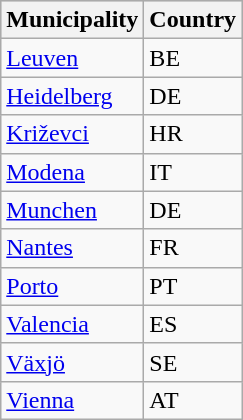<table class=wikitable>
<tr bgcolor="#CCCCCC">
<th>Municipality</th>
<th>Country</th>
</tr>
<tr>
<td><a href='#'>Leuven</a></td>
<td>BE</td>
</tr>
<tr>
<td><a href='#'>Heidelberg</a></td>
<td>DE</td>
</tr>
<tr>
<td><a href='#'>Križevci</a></td>
<td>HR</td>
</tr>
<tr>
<td><a href='#'>Modena</a></td>
<td>IT</td>
</tr>
<tr>
<td><a href='#'>Munchen</a></td>
<td>DE</td>
</tr>
<tr>
<td><a href='#'>Nantes</a></td>
<td>FR</td>
</tr>
<tr>
<td><a href='#'>Porto</a></td>
<td>PT</td>
</tr>
<tr>
<td><a href='#'>Valencia</a></td>
<td>ES</td>
</tr>
<tr>
<td><a href='#'>Växjö</a></td>
<td>SE</td>
</tr>
<tr>
<td><a href='#'>Vienna</a></td>
<td>AT</td>
</tr>
</table>
